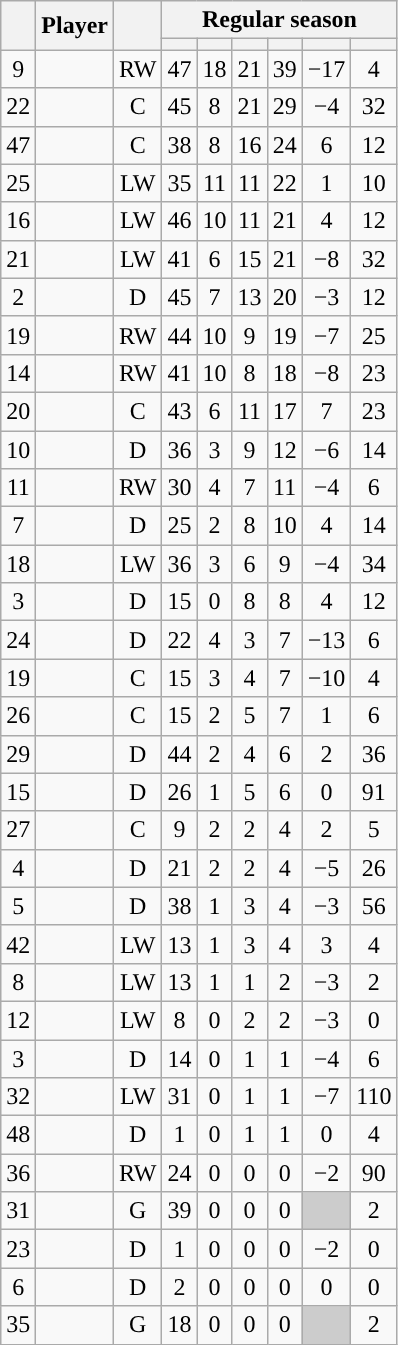<table class="wikitable sortable plainrowheaders" style="text-align:center;">
<tr>
<th scope="col" data-sort-type="number" rowspan="2"></th>
<th scope="col" rowspan="2">Player</th>
<th scope="col" rowspan="2"></th>
<th scope=colgroup colspan=6>Regular season</th>
</tr>
<tr>
<th scope="col" data-sort-type="number"></th>
<th scope="col" data-sort-type="number"></th>
<th scope="col" data-sort-type="number"></th>
<th scope="col" data-sort-type="number"></th>
<th scope="col" data-sort-type="number"></th>
<th scope="col" data-sort-type="number"></th>
</tr>
<tr>
<td scope="row">9</td>
<td align="left"></td>
<td>RW</td>
<td>47</td>
<td>18</td>
<td>21</td>
<td>39</td>
<td>−17</td>
<td>4</td>
</tr>
<tr>
<td scope="row">22</td>
<td align="left"></td>
<td>C</td>
<td>45</td>
<td>8</td>
<td>21</td>
<td>29</td>
<td>−4</td>
<td>32</td>
</tr>
<tr>
<td scope="row">47</td>
<td align="left"></td>
<td>C</td>
<td>38</td>
<td>8</td>
<td>16</td>
<td>24</td>
<td>6</td>
<td>12</td>
</tr>
<tr>
<td scope="row">25</td>
<td align="left"></td>
<td>LW</td>
<td>35</td>
<td>11</td>
<td>11</td>
<td>22</td>
<td>1</td>
<td>10</td>
</tr>
<tr>
<td scope="row">16</td>
<td align="left"></td>
<td>LW</td>
<td>46</td>
<td>10</td>
<td>11</td>
<td>21</td>
<td>4</td>
<td>12</td>
</tr>
<tr>
<td scope="row">21</td>
<td align="left"></td>
<td>LW</td>
<td>41</td>
<td>6</td>
<td>15</td>
<td>21</td>
<td>−8</td>
<td>32</td>
</tr>
<tr>
<td scope="row">2</td>
<td align="left"></td>
<td>D</td>
<td>45</td>
<td>7</td>
<td>13</td>
<td>20</td>
<td>−3</td>
<td>12</td>
</tr>
<tr>
<td scope="row">19</td>
<td align="left"></td>
<td>RW</td>
<td>44</td>
<td>10</td>
<td>9</td>
<td>19</td>
<td>−7</td>
<td>25</td>
</tr>
<tr>
<td scope="row">14</td>
<td align="left"></td>
<td>RW</td>
<td>41</td>
<td>10</td>
<td>8</td>
<td>18</td>
<td>−8</td>
<td>23</td>
</tr>
<tr>
<td scope="row">20</td>
<td align="left"></td>
<td>C</td>
<td>43</td>
<td>6</td>
<td>11</td>
<td>17</td>
<td>7</td>
<td>23</td>
</tr>
<tr>
<td scope="row">10</td>
<td align="left"></td>
<td>D</td>
<td>36</td>
<td>3</td>
<td>9</td>
<td>12</td>
<td>−6</td>
<td>14</td>
</tr>
<tr>
<td scope="row">11</td>
<td align="left"></td>
<td>RW</td>
<td>30</td>
<td>4</td>
<td>7</td>
<td>11</td>
<td>−4</td>
<td>6</td>
</tr>
<tr>
<td scope="row">7</td>
<td align="left"></td>
<td>D</td>
<td>25</td>
<td>2</td>
<td>8</td>
<td>10</td>
<td>4</td>
<td>14</td>
</tr>
<tr>
<td scope="row">18</td>
<td align="left"></td>
<td>LW</td>
<td>36</td>
<td>3</td>
<td>6</td>
<td>9</td>
<td>−4</td>
<td>34</td>
</tr>
<tr>
<td scope="row">3</td>
<td align="left"></td>
<td>D</td>
<td>15</td>
<td>0</td>
<td>8</td>
<td>8</td>
<td>4</td>
<td>12</td>
</tr>
<tr>
<td scope="row">24</td>
<td align="left"></td>
<td>D</td>
<td>22</td>
<td>4</td>
<td>3</td>
<td>7</td>
<td>−13</td>
<td>6</td>
</tr>
<tr>
<td scope="row">19</td>
<td align="left"></td>
<td>C</td>
<td>15</td>
<td>3</td>
<td>4</td>
<td>7</td>
<td>−10</td>
<td>4</td>
</tr>
<tr>
<td scope="row">26</td>
<td align="left"></td>
<td>C</td>
<td>15</td>
<td>2</td>
<td>5</td>
<td>7</td>
<td>1</td>
<td>6</td>
</tr>
<tr>
<td scope="row">29</td>
<td align="left"></td>
<td>D</td>
<td>44</td>
<td>2</td>
<td>4</td>
<td>6</td>
<td>2</td>
<td>36</td>
</tr>
<tr>
<td scope="row">15</td>
<td align="left"></td>
<td>D</td>
<td>26</td>
<td>1</td>
<td>5</td>
<td>6</td>
<td>0</td>
<td>91</td>
</tr>
<tr>
<td scope="row">27</td>
<td align="left"></td>
<td>C</td>
<td>9</td>
<td>2</td>
<td>2</td>
<td>4</td>
<td>2</td>
<td>5</td>
</tr>
<tr>
<td scope="row">4</td>
<td align="left"></td>
<td>D</td>
<td>21</td>
<td>2</td>
<td>2</td>
<td>4</td>
<td>−5</td>
<td>26</td>
</tr>
<tr>
<td scope="row">5</td>
<td align="left"></td>
<td>D</td>
<td>38</td>
<td>1</td>
<td>3</td>
<td>4</td>
<td>−3</td>
<td>56</td>
</tr>
<tr>
<td scope="row">42</td>
<td align="left"></td>
<td>LW</td>
<td>13</td>
<td>1</td>
<td>3</td>
<td>4</td>
<td>3</td>
<td>4</td>
</tr>
<tr>
<td scope="row">8</td>
<td align="left"></td>
<td>LW</td>
<td>13</td>
<td>1</td>
<td>1</td>
<td>2</td>
<td>−3</td>
<td>2</td>
</tr>
<tr>
<td scope="row">12</td>
<td align="left"></td>
<td>LW</td>
<td>8</td>
<td>0</td>
<td>2</td>
<td>2</td>
<td>−3</td>
<td>0</td>
</tr>
<tr>
<td scope="row">3</td>
<td align="left"></td>
<td>D</td>
<td>14</td>
<td>0</td>
<td>1</td>
<td>1</td>
<td>−4</td>
<td>6</td>
</tr>
<tr>
<td scope="row">32</td>
<td align="left"></td>
<td>LW</td>
<td>31</td>
<td>0</td>
<td>1</td>
<td>1</td>
<td>−7</td>
<td>110</td>
</tr>
<tr>
<td scope="row">48</td>
<td align="left"></td>
<td>D</td>
<td>1</td>
<td>0</td>
<td>1</td>
<td>1</td>
<td>0</td>
<td>4</td>
</tr>
<tr>
<td scope="row">36</td>
<td align="left"></td>
<td>RW</td>
<td>24</td>
<td>0</td>
<td>0</td>
<td>0</td>
<td>−2</td>
<td>90</td>
</tr>
<tr>
<td scope="row">31</td>
<td align="left"></td>
<td>G</td>
<td>39</td>
<td>0</td>
<td>0</td>
<td>0</td>
<td style="background:#ccc"></td>
<td>2</td>
</tr>
<tr>
<td scope="row">23</td>
<td align="left"></td>
<td>D</td>
<td>1</td>
<td>0</td>
<td>0</td>
<td>0</td>
<td>−2</td>
<td>0</td>
</tr>
<tr>
<td scope="row">6</td>
<td align="left"></td>
<td>D</td>
<td>2</td>
<td>0</td>
<td>0</td>
<td>0</td>
<td>0</td>
<td>0</td>
</tr>
<tr>
<td scope="row">35</td>
<td align="left"></td>
<td>G</td>
<td>18</td>
<td>0</td>
<td>0</td>
<td>0</td>
<td style="background:#ccc"></td>
<td>2</td>
</tr>
</table>
